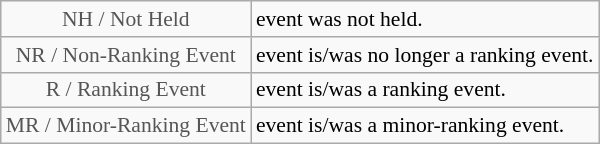<table class="wikitable" style="font-size:90%">
<tr>
<td style="text-align:center; color:#555555;" colspan="4">NH / Not Held</td>
<td>event was not held.</td>
</tr>
<tr>
<td style="text-align:center; color:#555555;" colspan="4">NR / Non-Ranking Event</td>
<td>event is/was no longer a ranking event.</td>
</tr>
<tr>
<td style="text-align:center; color:#555555;" colspan="4">R / Ranking Event</td>
<td>event is/was a ranking event.</td>
</tr>
<tr>
<td style="text-align:center; color:#555555;" colspan="4">MR / Minor-Ranking Event</td>
<td>event is/was a minor-ranking event.</td>
</tr>
</table>
